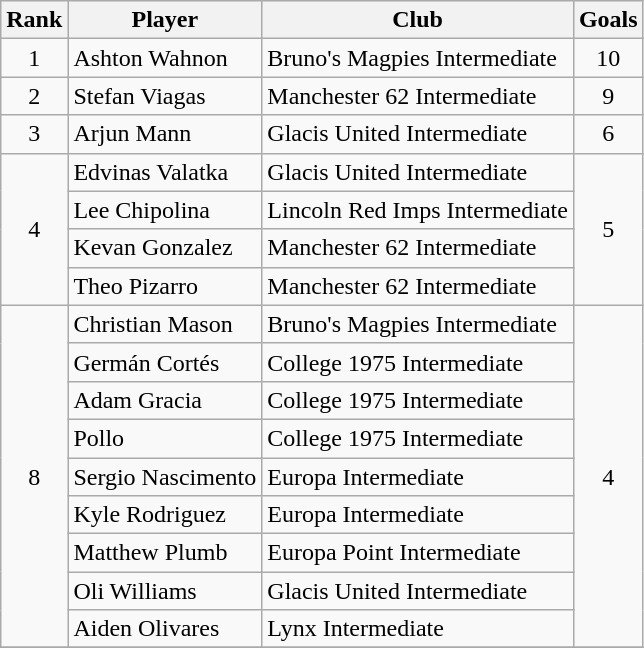<table class="wikitable" style="text-align:center">
<tr>
<th>Rank</th>
<th>Player</th>
<th>Club</th>
<th>Goals</th>
</tr>
<tr>
<td rowspan=1>1</td>
<td align="left"> Ashton Wahnon</td>
<td align="left">Bruno's Magpies Intermediate</td>
<td rowspan=1>10</td>
</tr>
<tr>
<td rowspan=1>2</td>
<td align="left"> Stefan Viagas</td>
<td align="left">Manchester 62 Intermediate</td>
<td rowspan=1>9</td>
</tr>
<tr>
<td rowspan=1>3</td>
<td align="left"> Arjun Mann</td>
<td align="left">Glacis United Intermediate</td>
<td rowspan=1>6</td>
</tr>
<tr>
<td rowspan=4>4</td>
<td align="left"> Edvinas Valatka</td>
<td align="left">Glacis United Intermediate</td>
<td rowspan=4>5</td>
</tr>
<tr>
<td align="left"> Lee Chipolina</td>
<td align="left">Lincoln Red Imps Intermediate</td>
</tr>
<tr>
<td align="left"> Kevan Gonzalez</td>
<td align="left">Manchester 62 Intermediate</td>
</tr>
<tr>
<td align="left"> Theo Pizarro</td>
<td align="left">Manchester 62 Intermediate</td>
</tr>
<tr>
<td rowspan=9>8</td>
<td align="left"> Christian Mason</td>
<td align="left">Bruno's Magpies Intermediate</td>
<td rowspan=9>4</td>
</tr>
<tr>
<td align="left"> Germán Cortés</td>
<td align="left">College 1975 Intermediate</td>
</tr>
<tr>
<td align="left"> Adam Gracia</td>
<td align="left">College 1975 Intermediate</td>
</tr>
<tr>
<td align="left"> Pollo</td>
<td align="left">College 1975 Intermediate</td>
</tr>
<tr>
<td align="left"> Sergio Nascimento</td>
<td align="left">Europa Intermediate</td>
</tr>
<tr>
<td align="left"> Kyle Rodriguez</td>
<td align="left">Europa Intermediate</td>
</tr>
<tr>
<td align="left"> Matthew Plumb</td>
<td align="left">Europa Point Intermediate</td>
</tr>
<tr>
<td align="left"> Oli Williams</td>
<td align="left">Glacis United Intermediate</td>
</tr>
<tr>
<td align="left"> Aiden Olivares</td>
<td align="left">Lynx Intermediate</td>
</tr>
<tr>
</tr>
</table>
